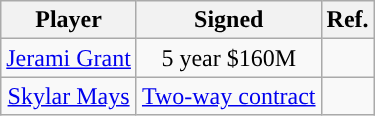<table class="wikitable sortable sortable" style="text-align: center">
<tr>
<th>Player</th>
<th>Signed</th>
<th>Ref.</th>
</tr>
<tr>
<td><a href='#'>Jerami Grant</a></td>
<td>5 year $160M</td>
<td></td>
</tr>
<tr>
<td><a href='#'>Skylar Mays</a></td>
<td><a href='#'>Two-way contract</a></td>
<td></td>
</tr>
</table>
